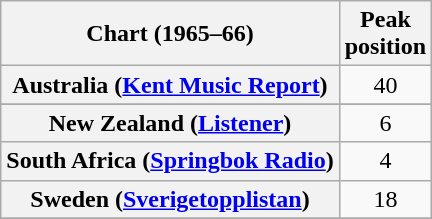<table class="wikitable sortable plainrowheaders" style="text-align:center">
<tr>
<th>Chart (1965–66)</th>
<th>Peak<br>position</th>
</tr>
<tr>
<th scope="row">Australia (<a href='#'>Kent Music Report</a>)</th>
<td>40</td>
</tr>
<tr>
</tr>
<tr>
</tr>
<tr>
</tr>
<tr>
</tr>
<tr>
<th scope="row">New Zealand (<a href='#'>Listener</a>)</th>
<td>6</td>
</tr>
<tr>
<th scope="row">South Africa (<a href='#'>Springbok Radio</a>)</th>
<td>4</td>
</tr>
<tr>
<th scope="row">Sweden (<a href='#'>Sverigetopplistan</a>)</th>
<td>18</td>
</tr>
<tr>
</tr>
</table>
